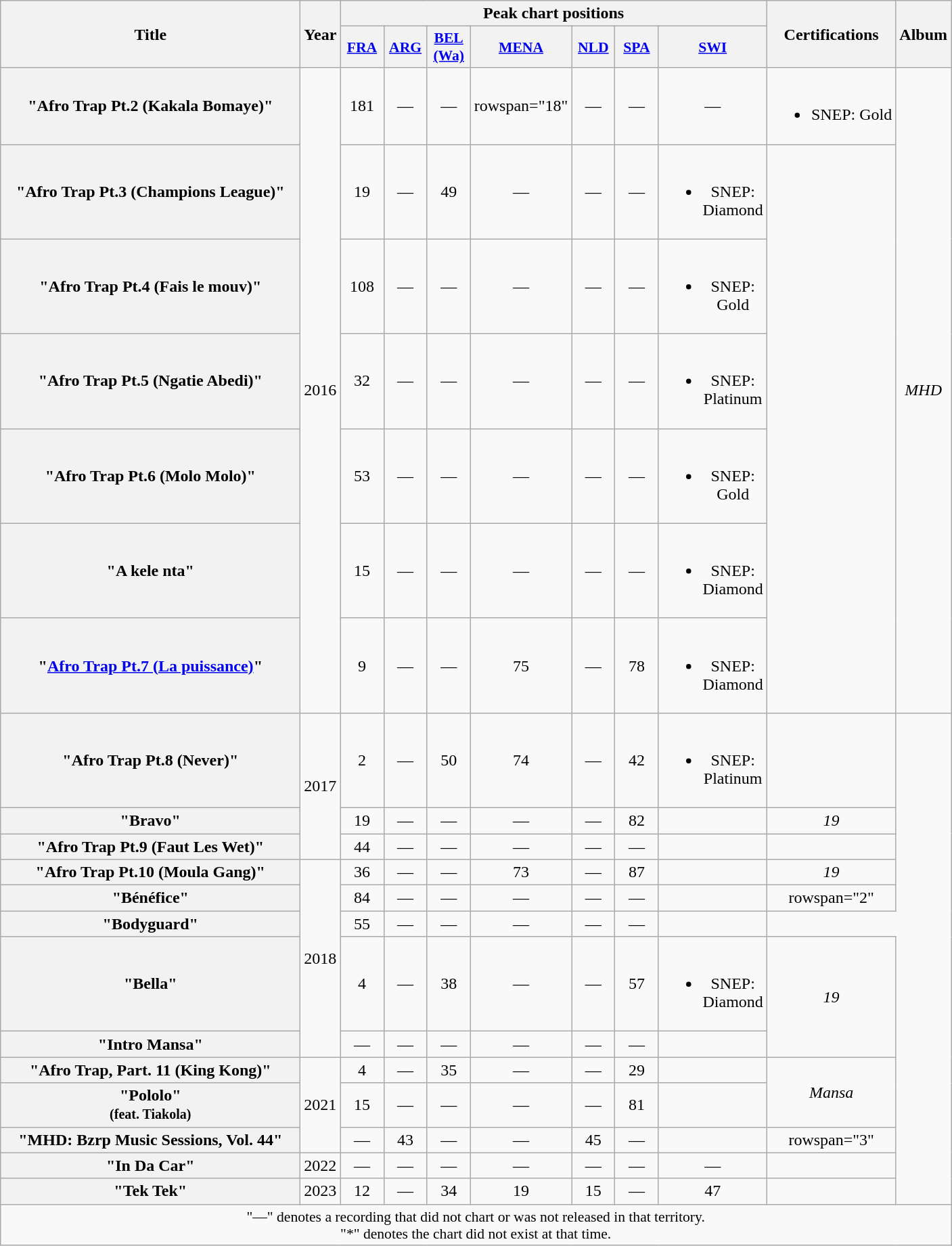<table class="wikitable plainrowheaders" style="text-align:center;">
<tr>
<th scope="col" rowspan="2" style="width:18em;">Title</th>
<th scope="col" rowspan="2" style="width:1em;">Year</th>
<th colspan="7" scope="col">Peak chart positions</th>
<th scope="col" rowspan="2">Certifications</th>
<th scope="col" rowspan="2">Album</th>
</tr>
<tr>
<th scope="col" style="width:2.5em;font-size:90%;"><a href='#'>FRA</a><br></th>
<th scope="col" style="width:2.5em;font-size:90%;"><a href='#'>ARG</a><br></th>
<th scope="col" style="width:2.5em;font-size:90%;"><a href='#'>BEL<br>(Wa)</a><br></th>
<th scope="col" style="width:2.5em;font-size:90%;"><a href='#'>MENA</a><br></th>
<th scope="col" style="width:2.5em;font-size:90%;"><a href='#'>NLD</a><br></th>
<th scope="col" style="width:2.5em;font-size:90%;"><a href='#'>SPA</a><br></th>
<th scope="col" style="width:2.5em;font-size:90%;"><a href='#'>SWI</a><br></th>
</tr>
<tr>
<th scope="row">"Afro Trap Pt.2 (Kakala Bomaye)"</th>
<td rowspan="7">2016</td>
<td>181</td>
<td>—</td>
<td>—</td>
<td>rowspan="18" </td>
<td>—</td>
<td>—</td>
<td>—</td>
<td><br><ul><li>SNEP: Gold</li></ul></td>
<td rowspan="7"><em>MHD</em></td>
</tr>
<tr>
<th scope="row">"Afro Trap Pt.3 (Champions League)"</th>
<td>19</td>
<td>—</td>
<td>49</td>
<td>—</td>
<td>—</td>
<td>—</td>
<td><br><ul><li>SNEP: Diamond</li></ul></td>
</tr>
<tr>
<th scope="row">"Afro Trap Pt.4 (Fais le mouv)"</th>
<td>108</td>
<td>—</td>
<td>—</td>
<td>—</td>
<td>—</td>
<td>—</td>
<td><br><ul><li>SNEP: Gold</li></ul></td>
</tr>
<tr>
<th scope="row">"Afro Trap Pt.5 (Ngatie Abedi)"</th>
<td>32</td>
<td>—</td>
<td>—</td>
<td>—</td>
<td>—</td>
<td>—</td>
<td><br><ul><li>SNEP: Platinum</li></ul></td>
</tr>
<tr>
<th scope="row">"Afro Trap Pt.6 (Molo Molo)"</th>
<td>53</td>
<td>—</td>
<td>—</td>
<td>—</td>
<td>—</td>
<td>—</td>
<td><br><ul><li>SNEP: Gold</li></ul></td>
</tr>
<tr>
<th scope="row">"A kele nta"</th>
<td>15</td>
<td>—</td>
<td>—</td>
<td>—</td>
<td>—</td>
<td>—</td>
<td><br><ul><li>SNEP: Diamond</li></ul></td>
</tr>
<tr>
<th scope="row">"<a href='#'>Afro Trap Pt.7 (La puissance)</a>"</th>
<td>9</td>
<td>—</td>
<td>—</td>
<td>75</td>
<td>—</td>
<td>78</td>
<td><br><ul><li>SNEP: Diamond</li></ul></td>
</tr>
<tr>
<th scope="row">"Afro Trap Pt.8 (Never)"</th>
<td rowspan="3">2017</td>
<td>2</td>
<td>—</td>
<td>50</td>
<td>74</td>
<td>—</td>
<td>42</td>
<td><br><ul><li>SNEP: Platinum</li></ul></td>
<td></td>
</tr>
<tr>
<th scope="row">"Bravo"</th>
<td>19</td>
<td>—</td>
<td>—</td>
<td>—</td>
<td>—</td>
<td>82</td>
<td></td>
<td><em>19</em></td>
</tr>
<tr>
<th scope="row">"Afro Trap Pt.9 (Faut Les Wet)"</th>
<td>44</td>
<td>—</td>
<td>—</td>
<td>—</td>
<td>—</td>
<td>—</td>
<td></td>
<td></td>
</tr>
<tr>
<th scope="row">"Afro Trap Pt.10 (Moula Gang)"</th>
<td rowspan="5">2018</td>
<td>36</td>
<td>—</td>
<td>—</td>
<td>73</td>
<td>—</td>
<td>87</td>
<td></td>
<td><em>19</em></td>
</tr>
<tr>
<th scope="row">"Bénéfice"<br></th>
<td>84</td>
<td>—</td>
<td>—</td>
<td>—</td>
<td>—</td>
<td>—</td>
<td></td>
<td>rowspan="2" </td>
</tr>
<tr>
<th scope="row">"Bodyguard"</th>
<td>55</td>
<td>—</td>
<td>—</td>
<td>—</td>
<td>—</td>
<td>—</td>
<td></td>
</tr>
<tr>
<th scope="row">"Bella"<br></th>
<td>4</td>
<td>—</td>
<td>38</td>
<td>—</td>
<td>—</td>
<td>57</td>
<td><br><ul><li>SNEP: Diamond</li></ul></td>
<td rowspan="2"><em>19</em></td>
</tr>
<tr>
<th scope="row">"Intro Mansa"<br></th>
<td>—</td>
<td>—</td>
<td>—</td>
<td>—</td>
<td>—</td>
<td>—</td>
<td></td>
</tr>
<tr>
<th scope="row">"Afro Trap, Part. 11 (King Kong)"</th>
<td rowspan="3">2021</td>
<td>4</td>
<td>—</td>
<td>35</td>
<td>—</td>
<td>—</td>
<td>29</td>
<td></td>
<td rowspan="2"><em>Mansa</em></td>
</tr>
<tr>
<th scope="row">"Pololo"<br><small>(feat. Tiakola)</small></th>
<td>15</td>
<td>—</td>
<td>—</td>
<td>—</td>
<td>—</td>
<td>81</td>
<td></td>
</tr>
<tr>
<th scope="row">"MHD: Bzrp Music Sessions, Vol. 44"<br></th>
<td>—</td>
<td>43</td>
<td>—</td>
<td>—</td>
<td>45</td>
<td>—</td>
<td></td>
<td>rowspan="3" </td>
</tr>
<tr>
<th scope="row">"In Da Car"<br></th>
<td>2022</td>
<td>—</td>
<td>—</td>
<td>—</td>
<td>—</td>
<td>—</td>
<td>—</td>
<td>—</td>
<td></td>
</tr>
<tr>
<th scope="row">"Tek Tek"<br></th>
<td>2023</td>
<td>12</td>
<td>—</td>
<td>34</td>
<td>19</td>
<td>15</td>
<td>—</td>
<td>47</td>
<td></td>
</tr>
<tr>
<td colspan="11" style="font-size:90%">"—" denotes a recording that did not chart or was not released in that territory.<br>"*" denotes the chart did not exist at that time.</td>
</tr>
</table>
